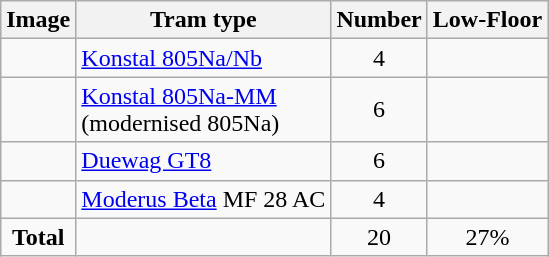<table class="wikitable" style="text-align:center">
<tr>
<th>Image</th>
<th>Tram type</th>
<th>Number</th>
<th>Low-Floor</th>
</tr>
<tr>
<td><br></td>
<td style="text-align:left"><a href='#'>Konstal 805Na/Nb</a></td>
<td>4</td>
<td></td>
</tr>
<tr>
<td></td>
<td style="text-align:left"><a href='#'>Konstal 805Na-MM</a><br>(modernised 805Na)</td>
<td>6</td>
<td></td>
</tr>
<tr>
<td></td>
<td style="text-align:left"><a href='#'>Duewag GT8</a></td>
<td>6</td>
<td></td>
</tr>
<tr>
<td><br></td>
<td><a href='#'>Moderus Beta</a> MF 28 AC</td>
<td>4</td>
<td></td>
</tr>
<tr>
<td ! colspan=1><strong>Total</strong></td>
<td></td>
<td>20</td>
<td>27%</td>
</tr>
</table>
